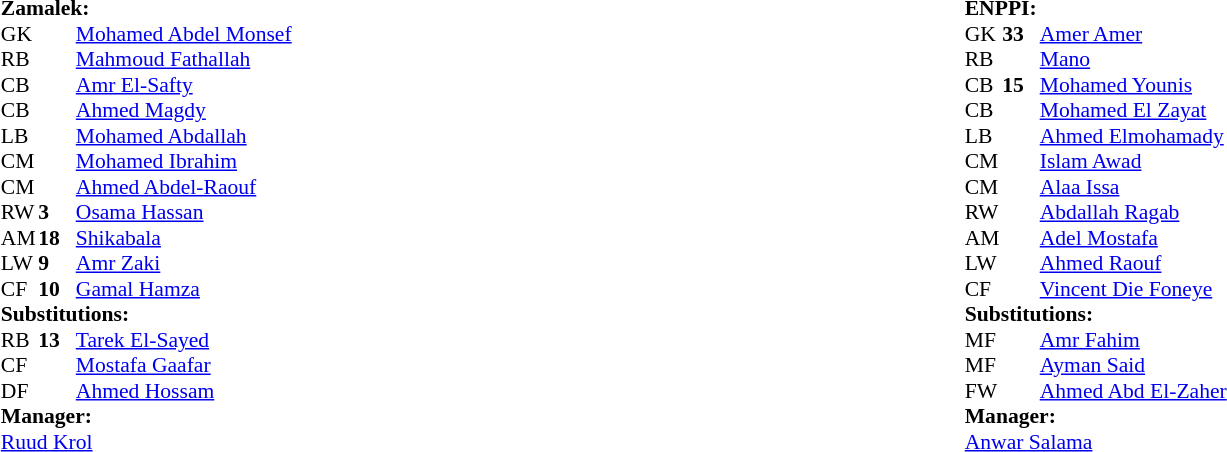<table width="100%">
<tr>
<td valign="top" width="50%"><br><table style="font-size: 90%" cellspacing="0" cellpadding="0" align=center>
<tr>
<td colspan=4><strong>Zamalek:</strong></td>
</tr>
<tr>
<th width="25"></th>
<th width="25"></th>
</tr>
<tr>
<td>GK</td>
<td><strong></strong></td>
<td> <a href='#'>Mohamed Abdel Monsef</a></td>
</tr>
<tr>
<td>RB</td>
<td><strong></strong></td>
<td> <a href='#'>Mahmoud Fathallah</a></td>
</tr>
<tr>
<td>CB</td>
<td><strong></strong></td>
<td> <a href='#'>Amr El-Safty</a></td>
</tr>
<tr>
<td>CB</td>
<td><strong></strong></td>
<td> <a href='#'>Ahmed Magdy</a></td>
</tr>
<tr>
<td>LB</td>
<td><strong></strong></td>
<td> <a href='#'>Mohamed Abdallah</a></td>
<td></td>
<td></td>
</tr>
<tr>
<td>CM</td>
<td><strong></strong></td>
<td> <a href='#'>Mohamed Ibrahim</a></td>
<td></td>
<td></td>
</tr>
<tr>
<td>CM</td>
<td><strong></strong></td>
<td> <a href='#'>Ahmed Abdel-Raouf</a></td>
</tr>
<tr>
<td>RW</td>
<td><strong>3</strong></td>
<td> <a href='#'>Osama Hassan</a></td>
<td></td>
<td></td>
</tr>
<tr>
<td>AM</td>
<td><strong>18</strong></td>
<td> <a href='#'>Shikabala</a></td>
<td></td>
<td></td>
</tr>
<tr>
<td>LW</td>
<td><strong>9</strong></td>
<td> <a href='#'>Amr Zaki</a></td>
<td></td>
<td></td>
</tr>
<tr>
<td>CF</td>
<td><strong>10</strong></td>
<td> <a href='#'>Gamal Hamza</a></td>
<td></td>
<td></td>
</tr>
<tr>
<td colspan=3><strong>Substitutions:</strong></td>
</tr>
<tr>
<td>RB</td>
<td><strong>13</strong></td>
<td> <a href='#'>Tarek El-Sayed</a></td>
<td></td>
<td></td>
</tr>
<tr>
<td>CF</td>
<td><strong></strong></td>
<td> <a href='#'>Mostafa Gaafar</a></td>
<td></td>
<td></td>
</tr>
<tr>
<td>DF</td>
<td><strong></strong></td>
<td> <a href='#'>Ahmed Hossam</a></td>
<td></td>
<td></td>
</tr>
<tr>
<td colspan=3><strong>Manager:</strong></td>
</tr>
<tr>
<td colspan=3> <a href='#'>Ruud Krol</a></td>
</tr>
</table>
</td>
<td valign="top"></td>
<td valign="top" width="50%"><br><table style="font-size: 90%" cellspacing="0" cellpadding="0" align="center">
<tr>
<td colspan=4><strong>ENPPI:</strong></td>
</tr>
<tr>
<th width=25></th>
<th width=25></th>
</tr>
<tr>
<td>GK</td>
<td><strong>33</strong></td>
<td> <a href='#'>Amer Amer</a></td>
<td></td>
<td></td>
</tr>
<tr>
<td>RB</td>
<td><strong></strong></td>
<td> <a href='#'>Mano</a></td>
</tr>
<tr>
<td>CB</td>
<td><strong>15</strong></td>
<td> <a href='#'>Mohamed Younis</a></td>
</tr>
<tr>
<td>CB</td>
<td><strong></strong></td>
<td> <a href='#'>Mohamed El Zayat</a></td>
<td></td>
<td></td>
</tr>
<tr>
<td>LB</td>
<td><strong></strong></td>
<td> <a href='#'>Ahmed Elmohamady</a></td>
<td></td>
<td></td>
</tr>
<tr>
<td>CM</td>
<td><strong></strong></td>
<td> <a href='#'>Islam Awad</a></td>
</tr>
<tr>
<td>CM</td>
<td><strong></strong></td>
<td> <a href='#'>Alaa Issa</a></td>
<td></td>
<td></td>
</tr>
<tr>
<td>RW</td>
<td><strong></strong></td>
<td> <a href='#'>Abdallah Ragab</a></td>
</tr>
<tr>
<td>AM</td>
<td><strong></strong></td>
<td> <a href='#'>Adel Mostafa</a></td>
</tr>
<tr>
<td>LW</td>
<td><strong></strong></td>
<td> <a href='#'>Ahmed Raouf</a></td>
<td></td>
<td></td>
</tr>
<tr>
<td>CF</td>
<td><strong></strong></td>
<td> <a href='#'>Vincent Die Foneye</a></td>
</tr>
<tr>
<td colspan=3><strong>Substitutions:</strong></td>
</tr>
<tr>
<td>MF</td>
<td><strong></strong></td>
<td> <a href='#'>Amr Fahim</a></td>
<td></td>
<td></td>
</tr>
<tr>
<td>MF</td>
<td><strong></strong></td>
<td> <a href='#'>Ayman Said</a></td>
<td></td>
<td></td>
</tr>
<tr>
<td>FW</td>
<td><strong></strong></td>
<td> <a href='#'>Ahmed Abd El-Zaher</a></td>
<td></td>
<td></td>
</tr>
<tr>
<td colspan=3><strong>Manager:</strong></td>
</tr>
<tr>
<td colspan=3> <a href='#'>Anwar Salama</a></td>
</tr>
</table>
</td>
</tr>
</table>
